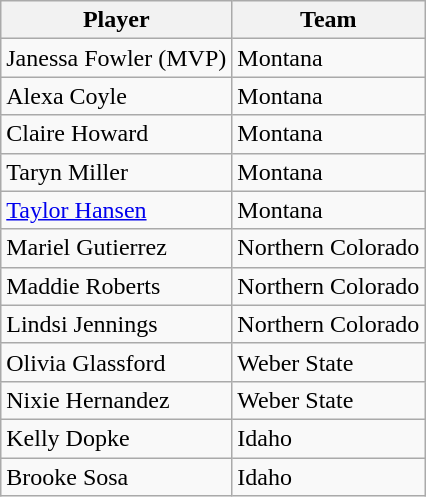<table class="wikitable">
<tr>
<th>Player</th>
<th>Team</th>
</tr>
<tr>
<td>Janessa Fowler (MVP)</td>
<td>Montana</td>
</tr>
<tr>
<td>Alexa Coyle</td>
<td>Montana</td>
</tr>
<tr>
<td>Claire Howard</td>
<td>Montana</td>
</tr>
<tr>
<td>Taryn Miller</td>
<td>Montana</td>
</tr>
<tr>
<td><a href='#'>Taylor Hansen</a></td>
<td>Montana</td>
</tr>
<tr>
<td>Mariel Gutierrez</td>
<td>Northern Colorado</td>
</tr>
<tr>
<td>Maddie Roberts</td>
<td>Northern Colorado</td>
</tr>
<tr>
<td>Lindsi Jennings</td>
<td>Northern Colorado</td>
</tr>
<tr>
<td>Olivia Glassford</td>
<td>Weber State</td>
</tr>
<tr>
<td>Nixie Hernandez</td>
<td>Weber State</td>
</tr>
<tr>
<td>Kelly Dopke</td>
<td>Idaho</td>
</tr>
<tr>
<td>Brooke Sosa</td>
<td>Idaho</td>
</tr>
</table>
